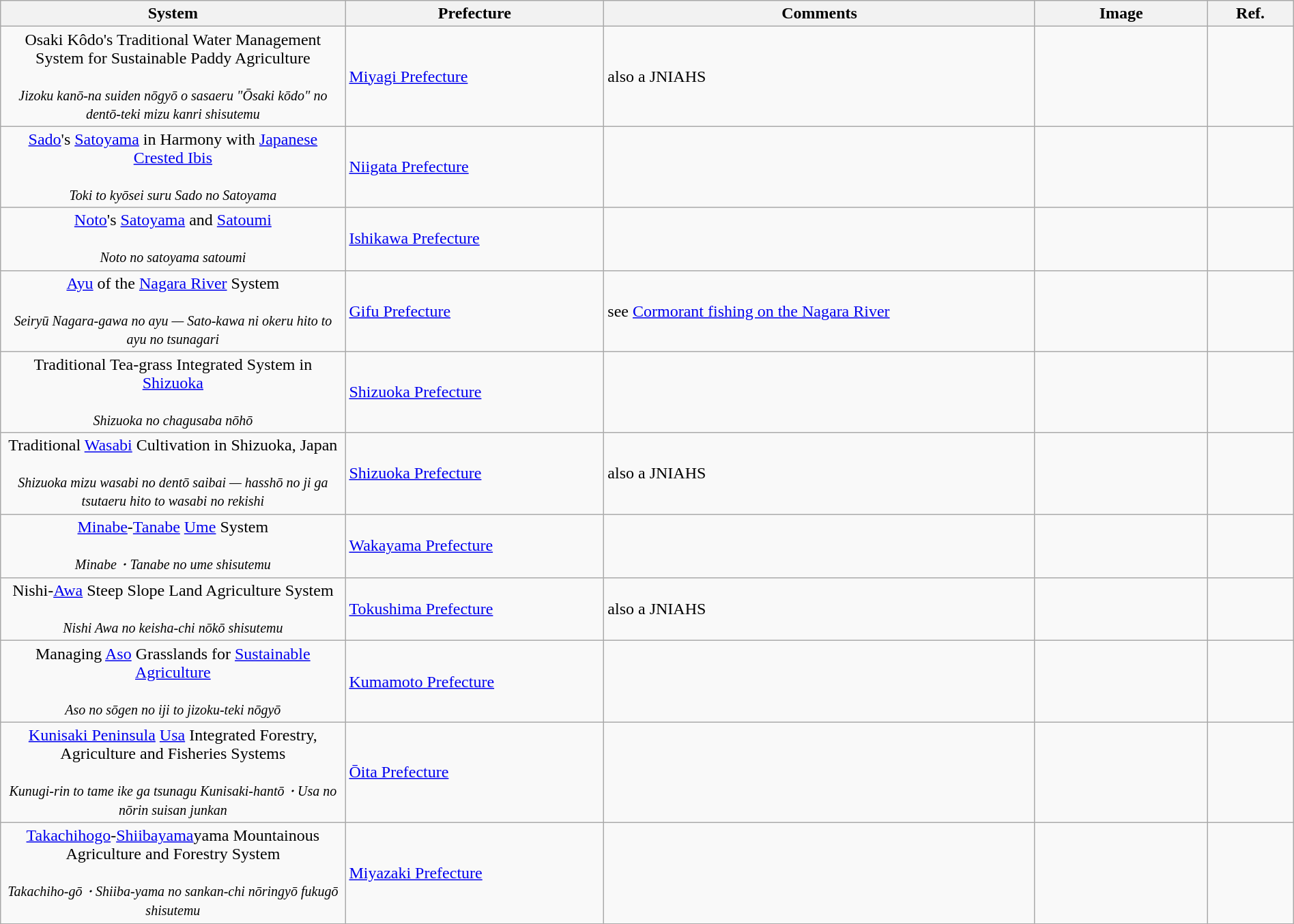<table class="wikitable sortable"  style="width:100%;">
<tr>
<th width="20%" align="left">System</th>
<th width="15%" align="left">Prefecture</th>
<th width="25%" align="left">Comments</th>
<th width="10%" align="left">Image</th>
<th width="5%" align="left">Ref.</th>
</tr>
<tr>
<td align="center">Osaki Kôdo's Traditional Water Management System for Sustainable Paddy Agriculture<br><br><small><em>Jizoku kanō-na suiden nōgyō o sasaeru "Ōsaki kōdo" no dentō-teki mizu kanri shisutemu</em></small></td>
<td><a href='#'>Miyagi Prefecture</a></td>
<td>also a JNIAHS</td>
<td></td>
<td></td>
</tr>
<tr>
<td align="center"><a href='#'>Sado</a>'s <a href='#'>Satoyama</a> in Harmony with <a href='#'>Japanese Crested Ibis</a><br><br><small><em>Toki to kyōsei suru Sado no Satoyama</em></small></td>
<td><a href='#'>Niigata Prefecture</a></td>
<td></td>
<td></td>
<td></td>
</tr>
<tr>
<td align="center"><a href='#'>Noto</a>'s <a href='#'>Satoyama</a> and <a href='#'>Satoumi</a><br><br><small><em>Noto no satoyama satoumi</em></small></td>
<td><a href='#'>Ishikawa Prefecture</a></td>
<td></td>
<td></td>
<td></td>
</tr>
<tr>
<td align="center"><a href='#'>Ayu</a> of the <a href='#'>Nagara River</a> System<br><br><small><em>Seiryū Nagara-gawa no ayu — Sato-kawa ni okeru hito to ayu no tsunagari</em></small></td>
<td><a href='#'>Gifu Prefecture</a></td>
<td>see <a href='#'>Cormorant fishing on the Nagara River</a></td>
<td></td>
<td></td>
</tr>
<tr>
<td align="center">Traditional Tea-grass Integrated System in <a href='#'>Shizuoka</a><br><br><small><em>Shizuoka no chagusaba nōhō</em></small></td>
<td><a href='#'>Shizuoka Prefecture</a></td>
<td></td>
<td></td>
<td></td>
</tr>
<tr>
<td align="center">Traditional <a href='#'>Wasabi</a> Cultivation in Shizuoka, Japan<br><br><small><em>Shizuoka mizu wasabi no dentō saibai — hasshō no ji ga tsutaeru hito to wasabi no rekishi</em></small></td>
<td><a href='#'>Shizuoka Prefecture</a></td>
<td>also a JNIAHS</td>
<td></td>
<td></td>
</tr>
<tr>
<td align="center"><a href='#'>Minabe</a>-<a href='#'>Tanabe</a> <a href='#'>Ume</a> System<br><br><small><em>Minabe・Tanabe no ume shisutemu</em></small></td>
<td><a href='#'>Wakayama Prefecture</a></td>
<td></td>
<td></td>
<td></td>
</tr>
<tr>
<td align="center">Nishi-<a href='#'>Awa</a> Steep Slope Land Agriculture System<br><br><small><em>Nishi Awa no keisha-chi nōkō shisutemu</em></small></td>
<td><a href='#'>Tokushima Prefecture</a></td>
<td>also a JNIAHS</td>
<td></td>
<td></td>
</tr>
<tr>
<td align="center">Managing <a href='#'>Aso</a> Grasslands for <a href='#'>Sustainable Agriculture</a><br><br><small><em>Aso no sōgen no iji to jizoku-teki nōgyō</em></small></td>
<td><a href='#'>Kumamoto Prefecture</a></td>
<td></td>
<td></td>
<td></td>
</tr>
<tr>
<td align="center"><a href='#'>Kunisaki Peninsula</a> <a href='#'>Usa</a> Integrated Forestry, Agriculture and Fisheries Systems<br><br><small><em>Kunugi-rin to tame ike ga tsunagu Kunisaki-hantō・Usa no nōrin suisan junkan</em></small></td>
<td><a href='#'>Ōita Prefecture</a></td>
<td></td>
<td></td>
<td></td>
</tr>
<tr>
<td align="center"><a href='#'>Takachihogo</a>-<a href='#'>Shiibayama</a>yama Mountainous Agriculture and Forestry System<br><br><small><em>Takachiho-gō・Shiiba-yama no sankan-chi nōringyō fukugō shisutemu</em></small></td>
<td><a href='#'>Miyazaki Prefecture</a></td>
<td></td>
<td></td>
<td></td>
</tr>
<tr>
</tr>
</table>
